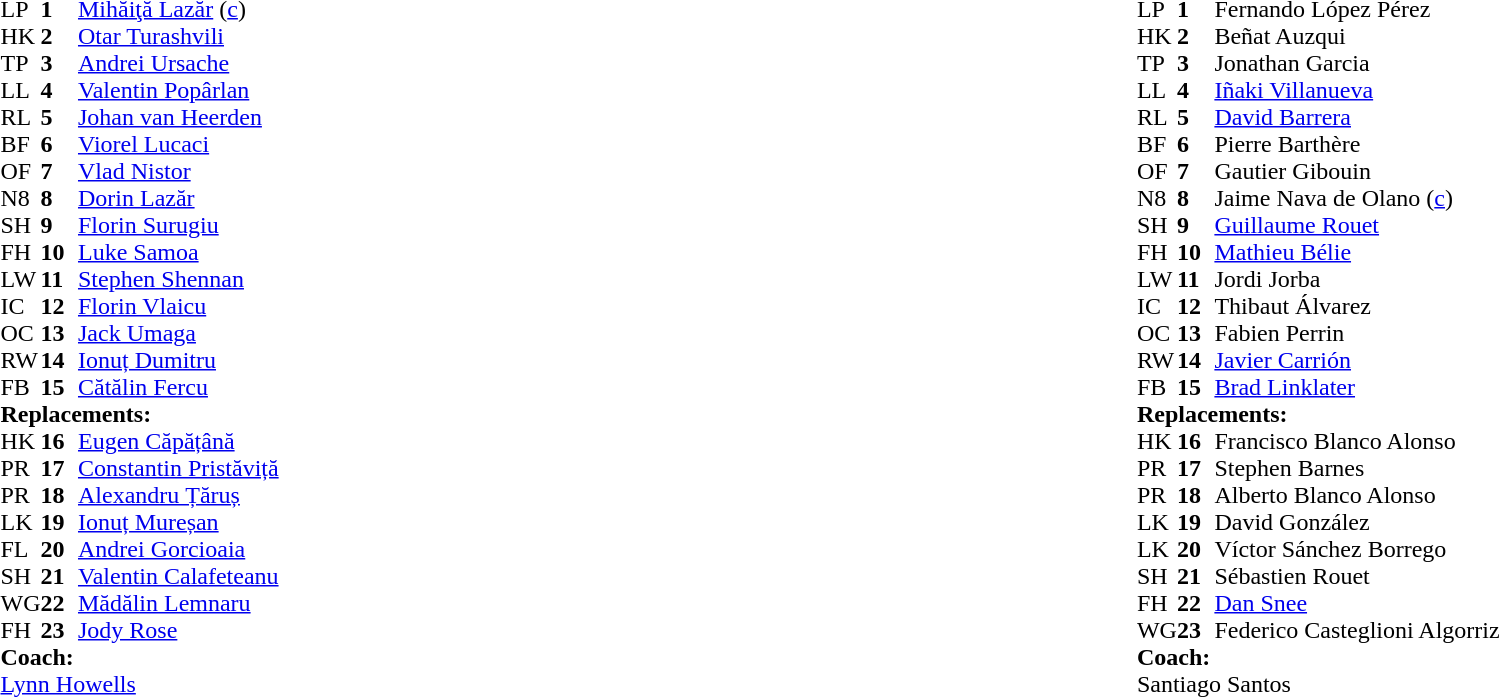<table style="width:100%">
<tr>
<td style="vertical-align:top;width:50%"><br><table cellspacing="0" cellpadding="0">
<tr>
<th width="25"></th>
<th width="25"></th>
</tr>
<tr>
<td>LP</td>
<td><strong>1</strong></td>
<td><a href='#'>Mihăiţă Lazăr</a> (<a href='#'>c</a>)</td>
</tr>
<tr>
<td>HK</td>
<td><strong>2</strong></td>
<td><a href='#'>Otar Turashvili</a></td>
<td></td>
<td></td>
</tr>
<tr>
<td>TP</td>
<td><strong>3</strong></td>
<td><a href='#'>Andrei Ursache</a></td>
<td></td>
<td></td>
</tr>
<tr>
<td>LL</td>
<td><strong>4</strong></td>
<td><a href='#'>Valentin Popârlan</a></td>
<td></td>
<td></td>
</tr>
<tr>
<td>RL</td>
<td><strong>5</strong></td>
<td><a href='#'>Johan van Heerden</a></td>
</tr>
<tr>
<td>BF</td>
<td><strong>6</strong></td>
<td><a href='#'>Viorel Lucaci</a></td>
<td></td>
<td></td>
</tr>
<tr>
<td>OF</td>
<td><strong>7</strong></td>
<td><a href='#'>Vlad Nistor</a></td>
</tr>
<tr>
<td>N8</td>
<td><strong>8</strong></td>
<td><a href='#'>Dorin Lazăr</a></td>
</tr>
<tr>
<td>SH</td>
<td><strong>9</strong></td>
<td><a href='#'>Florin Surugiu</a></td>
<td></td>
<td></td>
</tr>
<tr>
<td>FH</td>
<td><strong>10</strong></td>
<td><a href='#'>Luke Samoa</a></td>
</tr>
<tr>
<td>LW</td>
<td><strong>11</strong></td>
<td><a href='#'>Stephen Shennan</a></td>
</tr>
<tr>
<td>IC</td>
<td><strong>12</strong></td>
<td><a href='#'>Florin Vlaicu</a></td>
</tr>
<tr>
<td>OC</td>
<td><strong>13</strong></td>
<td><a href='#'>Jack Umaga</a></td>
</tr>
<tr>
<td>RW</td>
<td><strong>14</strong></td>
<td><a href='#'>Ionuț Dumitru</a></td>
<td></td>
<td></td>
</tr>
<tr>
<td>FB</td>
<td><strong>15</strong></td>
<td><a href='#'>Cătălin Fercu</a></td>
</tr>
<tr>
<td colspan=3><strong>Replacements:</strong></td>
</tr>
<tr>
<td>HK</td>
<td><strong>16</strong></td>
<td><a href='#'>Eugen Căpățână</a></td>
<td></td>
<td></td>
</tr>
<tr>
<td>PR</td>
<td><strong>17</strong></td>
<td><a href='#'>Constantin Pristăviță</a></td>
</tr>
<tr>
<td>PR</td>
<td><strong>18</strong></td>
<td><a href='#'>Alexandru Țăruș</a></td>
<td></td>
<td></td>
</tr>
<tr>
<td>LK</td>
<td><strong>19</strong></td>
<td><a href='#'>Ionuț Mureșan</a></td>
<td></td>
<td></td>
</tr>
<tr>
<td>FL</td>
<td><strong>20</strong></td>
<td><a href='#'>Andrei Gorcioaia</a></td>
<td></td>
<td></td>
</tr>
<tr>
<td>SH</td>
<td><strong>21</strong></td>
<td><a href='#'>Valentin Calafeteanu</a></td>
<td></td>
<td></td>
</tr>
<tr>
<td>WG</td>
<td><strong>22</strong></td>
<td><a href='#'>Mădălin Lemnaru</a></td>
</tr>
<tr>
<td>FH</td>
<td><strong>23</strong></td>
<td><a href='#'>Jody Rose</a></td>
<td></td>
<td></td>
</tr>
<tr>
<td colspan=3><strong>Coach:</strong></td>
</tr>
<tr>
<td colspan="4"><a href='#'>Lynn Howells</a></td>
</tr>
</table>
</td>
<td style="vertical-align:top"></td>
<td style="vertical-align:top;width:40%"><br><table cellspacing="0" cellpadding="0">
<tr>
<th width="25"></th>
<th width="25"></th>
</tr>
<tr>
<td>LP</td>
<td><strong>1</strong></td>
<td>Fernando López Pérez</td>
<td></td>
<td></td>
</tr>
<tr>
<td>HK</td>
<td><strong>2</strong></td>
<td>Beñat Auzqui</td>
<td></td>
<td></td>
</tr>
<tr>
<td>TP</td>
<td><strong>3</strong></td>
<td>Jonathan Garcia</td>
<td></td>
<td></td>
</tr>
<tr>
<td>LL</td>
<td><strong>4</strong></td>
<td><a href='#'>Iñaki Villanueva</a></td>
<td></td>
<td></td>
</tr>
<tr>
<td>RL</td>
<td><strong>5</strong></td>
<td><a href='#'>David Barrera</a></td>
<td></td>
<td></td>
</tr>
<tr>
<td>BF</td>
<td><strong>6</strong></td>
<td>Pierre Barthère</td>
</tr>
<tr>
<td>OF</td>
<td><strong>7</strong></td>
<td>Gautier Gibouin</td>
</tr>
<tr>
<td>N8</td>
<td><strong>8</strong></td>
<td>Jaime Nava de Olano (<a href='#'>c</a>)</td>
</tr>
<tr>
<td>SH</td>
<td><strong>9</strong></td>
<td><a href='#'>Guillaume Rouet</a></td>
<td></td>
<td></td>
</tr>
<tr>
<td>FH</td>
<td><strong>10</strong></td>
<td><a href='#'>Mathieu Bélie</a></td>
</tr>
<tr>
<td>LW</td>
<td><strong>11</strong></td>
<td>Jordi Jorba</td>
</tr>
<tr>
<td>IC</td>
<td><strong>12</strong></td>
<td>Thibaut Álvarez</td>
<td></td>
<td></td>
</tr>
<tr>
<td>OC</td>
<td><strong>13</strong></td>
<td>Fabien Perrin</td>
</tr>
<tr>
<td>RW</td>
<td><strong>14</strong></td>
<td><a href='#'>Javier Carrión</a></td>
<td></td>
<td></td>
</tr>
<tr>
<td>FB</td>
<td><strong>15</strong></td>
<td><a href='#'>Brad Linklater</a></td>
</tr>
<tr>
<td colspan=3><strong>Replacements:</strong></td>
</tr>
<tr>
<td>HK</td>
<td><strong>16</strong></td>
<td>Francisco Blanco Alonso</td>
<td></td>
<td></td>
</tr>
<tr>
<td>PR</td>
<td><strong>17</strong></td>
<td>Stephen Barnes</td>
<td></td>
<td></td>
</tr>
<tr>
<td>PR</td>
<td><strong>18</strong></td>
<td>Alberto Blanco Alonso</td>
<td></td>
<td></td>
</tr>
<tr>
<td>LK</td>
<td><strong>19</strong></td>
<td>David González</td>
<td></td>
<td></td>
</tr>
<tr>
<td>LK</td>
<td><strong>20</strong></td>
<td>Víctor Sánchez Borrego</td>
<td></td>
<td></td>
</tr>
<tr>
<td>SH</td>
<td><strong>21</strong></td>
<td>Sébastien Rouet</td>
<td></td>
<td></td>
</tr>
<tr>
<td>FH</td>
<td><strong>22</strong></td>
<td><a href='#'>Dan Snee</a></td>
<td></td>
<td></td>
</tr>
<tr>
<td>WG</td>
<td><strong>23</strong></td>
<td>Federico Casteglioni Algorriz</td>
<td></td>
<td></td>
</tr>
<tr>
<td colspan=3><strong>Coach:</strong></td>
</tr>
<tr>
<td colspan="4">Santiago Santos</td>
</tr>
</table>
</td>
</tr>
</table>
